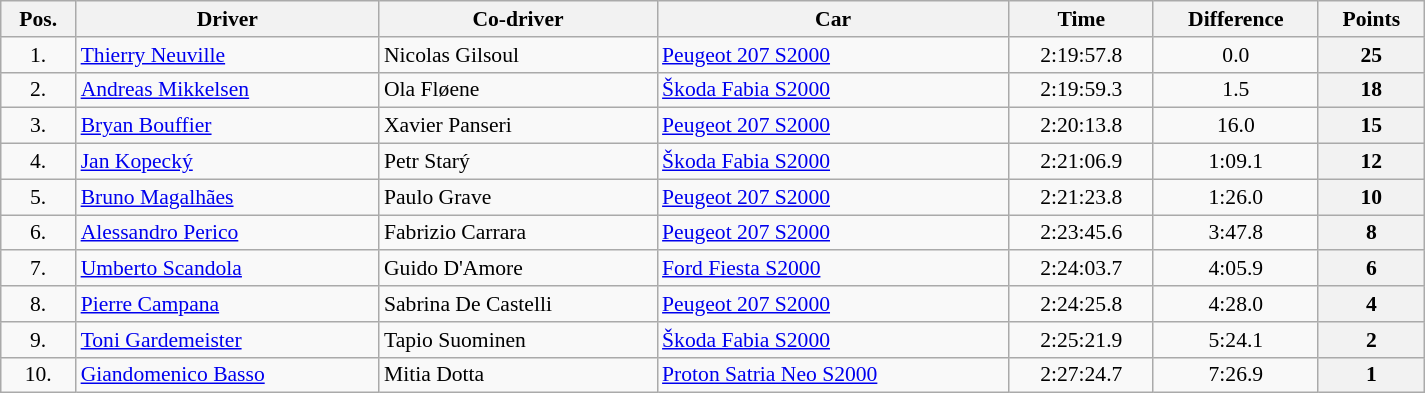<table class="wikitable" width="100%" style="text-align: center; font-size: 90%; max-width: 950px;">
<tr>
<th>Pos.</th>
<th>Driver</th>
<th>Co-driver</th>
<th>Car</th>
<th>Time</th>
<th>Difference</th>
<th>Points</th>
</tr>
<tr>
<td>1.</td>
<td align="left"> <a href='#'>Thierry Neuville</a></td>
<td align="left"> Nicolas Gilsoul</td>
<td align="left"><a href='#'>Peugeot 207 S2000</a></td>
<td>2:19:57.8</td>
<td>0.0</td>
<th>25</th>
</tr>
<tr>
<td>2.</td>
<td align="left"> <a href='#'>Andreas Mikkelsen</a></td>
<td align="left"> Ola Fløene</td>
<td align="left"><a href='#'>Škoda Fabia S2000</a></td>
<td>2:19:59.3</td>
<td>1.5</td>
<th>18</th>
</tr>
<tr>
<td>3.</td>
<td align="left"> <a href='#'>Bryan Bouffier</a></td>
<td align="left"> Xavier Panseri</td>
<td align="left"><a href='#'>Peugeot 207 S2000</a></td>
<td>2:20:13.8</td>
<td>16.0</td>
<th>15</th>
</tr>
<tr>
<td>4.</td>
<td align="left"> <a href='#'>Jan Kopecký</a></td>
<td align="left"> Petr Starý</td>
<td align="left"><a href='#'>Škoda Fabia S2000</a></td>
<td>2:21:06.9</td>
<td>1:09.1</td>
<th>12</th>
</tr>
<tr>
<td>5.</td>
<td align="left"> <a href='#'>Bruno Magalhães</a></td>
<td align="left"> Paulo Grave</td>
<td align="left"><a href='#'>Peugeot 207 S2000</a></td>
<td>2:21:23.8</td>
<td>1:26.0</td>
<th>10</th>
</tr>
<tr>
<td>6.</td>
<td align="left"> <a href='#'>Alessandro Perico</a></td>
<td align="left"> Fabrizio Carrara</td>
<td align="left"><a href='#'>Peugeot 207 S2000</a></td>
<td>2:23:45.6</td>
<td>3:47.8</td>
<th>8</th>
</tr>
<tr>
<td>7.</td>
<td align="left"> <a href='#'>Umberto Scandola</a></td>
<td align="left"> Guido D'Amore</td>
<td align="left"><a href='#'>Ford Fiesta S2000</a></td>
<td>2:24:03.7</td>
<td>4:05.9</td>
<th>6</th>
</tr>
<tr>
<td>8.</td>
<td align="left"> <a href='#'>Pierre Campana</a></td>
<td align="left"> Sabrina De Castelli</td>
<td align="left"><a href='#'>Peugeot 207 S2000</a></td>
<td>2:24:25.8</td>
<td>4:28.0</td>
<th>4</th>
</tr>
<tr>
<td>9.</td>
<td align="left"> <a href='#'>Toni Gardemeister</a></td>
<td align="left"> Tapio Suominen</td>
<td align="left"><a href='#'>Škoda Fabia S2000</a></td>
<td>2:25:21.9</td>
<td>5:24.1</td>
<th>2</th>
</tr>
<tr>
<td>10.</td>
<td align="left"> <a href='#'>Giandomenico Basso</a></td>
<td align="left"> Mitia Dotta</td>
<td align="left"><a href='#'>Proton Satria Neo S2000</a></td>
<td>2:27:24.7</td>
<td>7:26.9</td>
<th>1</th>
</tr>
</table>
